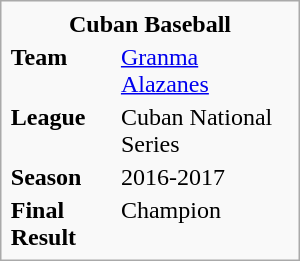<table class=infobox width=200px>
<tr>
<td colspan=2 align=center><strong>Cuban Baseball</strong></td>
</tr>
<tr>
<td><strong>Team</strong></td>
<td><a href='#'>Granma Alazanes</a></td>
</tr>
<tr>
<td><strong>League</strong></td>
<td>Cuban National Series</td>
</tr>
<tr>
<td><strong>Season</strong></td>
<td>2016-2017</td>
</tr>
<tr>
<td><strong>Final Result</strong></td>
<td>Champion</td>
</tr>
</table>
